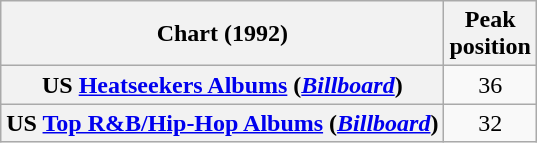<table class="wikitable plainrowheaders sortable" style="text-align:center;" border="1">
<tr>
<th scope="col">Chart (1992)</th>
<th scope="col">Peak<br>position</th>
</tr>
<tr>
<th scope="row">US <a href='#'>Heatseekers Albums</a> (<em><a href='#'>Billboard</a></em>)</th>
<td>36</td>
</tr>
<tr>
<th scope="row">US <a href='#'>Top R&B/Hip-Hop Albums</a> (<em><a href='#'>Billboard</a></em>)</th>
<td>32</td>
</tr>
</table>
